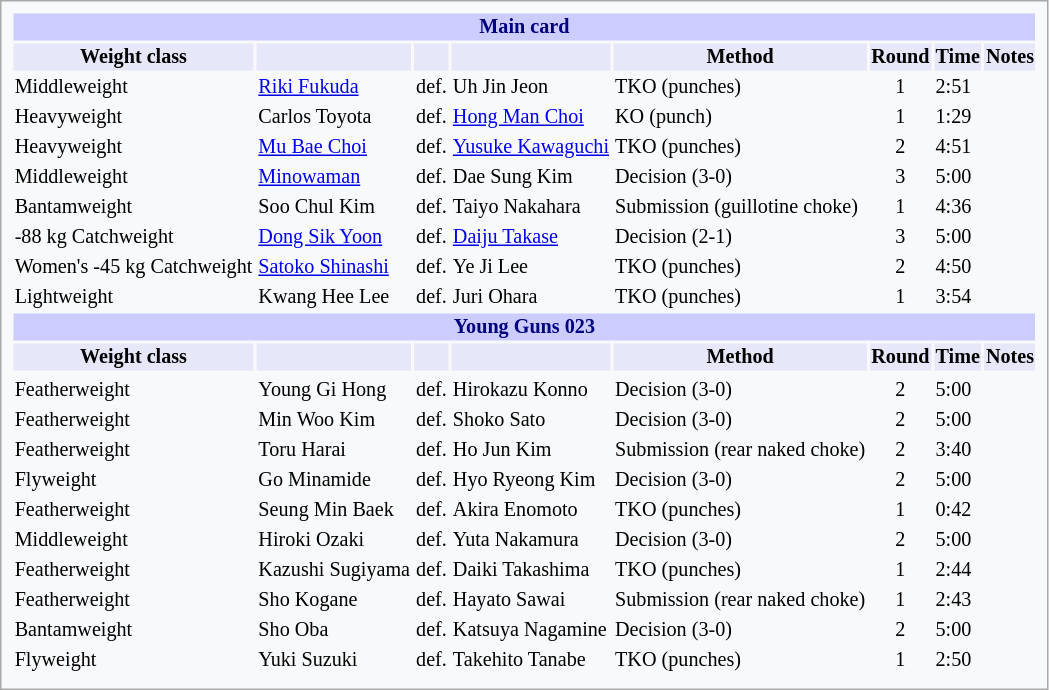<table style="font-size: 84%; border: 1px solid darkgray; padding: 0.43em; background-color: #F8F9FA;">
<tr>
<th colspan="8" style="background-color: #ccf; color: #000080; text-align: center;">Main card</th>
</tr>
<tr>
<th colspan="1" style="background-color: #E6E8FA; color: #000000; text-align: center;">Weight class</th>
<th colspan="1" style="background-color: #E6E8FA; color: #000000; text-align: center;"></th>
<th colspan="1" style="background-color: #E6E8FA; color: #000000; text-align: center;"></th>
<th colspan="1" style="background-color: #E6E8FA; color: #000000; text-align: center;"></th>
<th colspan="1" style="background-color: #E6E8FA; color: #000000; text-align: center;">Method</th>
<th colspan="1" style="background-color: #E6E8FA; color: #000000; text-align: center;">Round</th>
<th colspan="1" style="background-color: #E6E8FA; color: #000000; text-align: center;">Time</th>
<th colspan="1" style="background-color: #E6E8FA; color: #000000; text-align: center;">Notes</th>
</tr>
<tr>
<td>Middleweight</td>
<td> <a href='#'>Riki Fukuda</a></td>
<td>def.</td>
<td> Uh Jin Jeon</td>
<td>TKO (punches)</td>
<td align="center">1</td>
<td>2:51</td>
<td></td>
</tr>
<tr>
<td>Heavyweight</td>
<td> Carlos Toyota</td>
<td>def.</td>
<td> <a href='#'>Hong Man Choi</a></td>
<td>KO (punch)</td>
<td align="center">1</td>
<td>1:29</td>
<td></td>
</tr>
<tr>
<td>Heavyweight</td>
<td> <a href='#'>Mu Bae Choi</a></td>
<td>def.</td>
<td> <a href='#'>Yusuke Kawaguchi</a></td>
<td>TKO (punches)</td>
<td align="center">2</td>
<td>4:51</td>
<td></td>
</tr>
<tr>
<td>Middleweight</td>
<td> <a href='#'>Minowaman</a></td>
<td>def.</td>
<td> Dae Sung Kim</td>
<td>Decision (3-0)</td>
<td align="center">3</td>
<td>5:00</td>
<td></td>
</tr>
<tr>
<td>Bantamweight</td>
<td> Soo Chul Kim</td>
<td>def.</td>
<td> Taiyo Nakahara</td>
<td>Submission (guillotine choke)</td>
<td align="center">1</td>
<td>4:36</td>
<td></td>
</tr>
<tr>
<td>-88 kg Catchweight</td>
<td> <a href='#'>Dong Sik Yoon</a></td>
<td>def.</td>
<td> <a href='#'>Daiju Takase</a></td>
<td>Decision (2-1)</td>
<td align="center">3</td>
<td>5:00</td>
<td></td>
</tr>
<tr>
<td>Women's -45 kg Catchweight</td>
<td> <a href='#'>Satoko Shinashi</a></td>
<td>def.</td>
<td>  Ye Ji Lee</td>
<td>TKO (punches)</td>
<td align="center">2</td>
<td>4:50</td>
<td></td>
</tr>
<tr>
<td>Lightweight</td>
<td> Kwang Hee Lee</td>
<td>def.</td>
<td> Juri Ohara</td>
<td>TKO (punches)</td>
<td align="center">1</td>
<td>3:54</td>
<td></td>
</tr>
<tr>
<th colspan="8" style="background-color: #ccf; color: #000080; text-align: center;"><strong>Young Guns</strong> <strong>023</strong></th>
</tr>
<tr>
<th colspan="1" style="background-color: #E6E8FA; color: #000000; text-align: center;">Weight class</th>
<th colspan="1" style="background-color: #E6E8FA; color: #000000; text-align: center;"></th>
<th colspan="1" style="background-color: #E6E8FA; color: #000000; text-align: center;"></th>
<th colspan="1" style="background-color: #E6E8FA; color: #000000; text-align: center;"></th>
<th colspan="1" style="background-color: #E6E8FA; color: #000000; text-align: center;">Method</th>
<th colspan="1" style="background-color: #E6E8FA; color: #000000; text-align: center;">Round</th>
<th colspan="1" style="background-color: #E6E8FA; color: #000000; text-align: center;">Time</th>
<th colspan="1" style="background-color: #E6E8FA; color: #000000; text-align: center;">Notes</th>
</tr>
<tr>
</tr>
<tr>
<td>Featherweight</td>
<td> Young Gi Hong</td>
<td>def.</td>
<td> Hirokazu Konno</td>
<td>Decision (3-0)</td>
<td align="center">2</td>
<td>5:00</td>
<td></td>
</tr>
<tr>
<td>Featherweight</td>
<td> Min Woo Kim</td>
<td>def.</td>
<td> Shoko Sato</td>
<td>Decision (3-0)</td>
<td align="center">2</td>
<td>5:00</td>
<td></td>
</tr>
<tr>
<td>Featherweight</td>
<td> Toru Harai</td>
<td>def.</td>
<td> Ho Jun Kim</td>
<td>Submission (rear naked choke)</td>
<td align="center">2</td>
<td>3:40</td>
<td></td>
</tr>
<tr>
<td>Flyweight</td>
<td> Go Minamide</td>
<td>def.</td>
<td> Hyo Ryeong Kim</td>
<td>Decision (3-0)</td>
<td align="center">2</td>
<td>5:00</td>
<td></td>
</tr>
<tr>
<td>Featherweight</td>
<td> Seung Min Baek</td>
<td>def.</td>
<td> Akira Enomoto</td>
<td>TKO (punches)</td>
<td align="center">1</td>
<td>0:42</td>
<td></td>
</tr>
<tr>
<td>Middleweight</td>
<td> Hiroki Ozaki</td>
<td>def.</td>
<td> Yuta Nakamura</td>
<td>Decision (3-0)</td>
<td align="center">2</td>
<td>5:00</td>
<td></td>
</tr>
<tr>
<td>Featherweight</td>
<td> Kazushi Sugiyama</td>
<td>def.</td>
<td> Daiki Takashima</td>
<td>TKO (punches)</td>
<td align="center">1</td>
<td>2:44</td>
<td></td>
</tr>
<tr>
<td>Featherweight</td>
<td> Sho Kogane</td>
<td>def.</td>
<td> Hayato Sawai</td>
<td>Submission (rear naked choke)</td>
<td align="center">1</td>
<td>2:43</td>
<td></td>
</tr>
<tr>
<td>Bantamweight</td>
<td> Sho Oba</td>
<td>def.</td>
<td> Katsuya Nagamine</td>
<td>Decision (3-0)</td>
<td align="center">2</td>
<td>5:00</td>
<td></td>
</tr>
<tr>
<td>Flyweight</td>
<td> Yuki Suzuki</td>
<td>def.</td>
<td> Takehito Tanabe</td>
<td>TKO (punches)</td>
<td align="center">1</td>
<td>2:50</td>
<td></td>
</tr>
<tr>
</tr>
</table>
